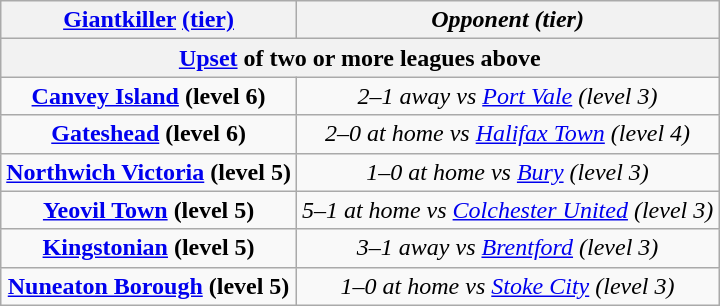<table class="wikitable" style="text-align:center;">
<tr>
<th scope="col"><a href='#'>Giantkiller</a> <a href='#'>(tier)</a></th>
<th scope="col"><em>Opponent (tier)</em></th>
</tr>
<tr>
<th colspan="2"><a href='#'>Upset</a> of two or more leagues above</th>
</tr>
<tr>
<td><strong><a href='#'>Canvey Island</a> (level 6)</strong></td>
<td><em>2–1 away vs <a href='#'>Port Vale</a> (level 3)</em></td>
</tr>
<tr>
<td><strong> <a href='#'>Gateshead</a> (level 6)</strong></td>
<td><em>2–0 at home vs <a href='#'>Halifax Town</a> (level 4)</em></td>
</tr>
<tr>
<td><strong> <a href='#'>Northwich Victoria</a> (level 5)</strong></td>
<td><em>1–0 at home vs <a href='#'>Bury</a> (level 3)</em></td>
</tr>
<tr>
<td><strong> <a href='#'>Yeovil Town</a> (level 5)</strong></td>
<td><em>5–1 at home vs <a href='#'>Colchester United</a> (level 3)</em></td>
</tr>
<tr>
<td><strong> <a href='#'>Kingstonian</a> (level 5)</strong></td>
<td><em>3–1 away vs <a href='#'>Brentford</a> (level 3)</em></td>
</tr>
<tr>
<td><strong> <a href='#'>Nuneaton Borough</a> (level 5)</strong></td>
<td><em>1–0 at home vs <a href='#'>Stoke City</a> (level 3)</em></td>
</tr>
</table>
